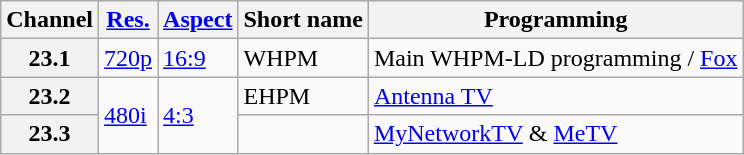<table class="wikitable">
<tr>
<th>Channel</th>
<th><a href='#'>Res.</a></th>
<th><a href='#'>Aspect</a></th>
<th>Short name</th>
<th>Programming</th>
</tr>
<tr>
<th scope = "row">23.1</th>
<td><a href='#'>720p</a></td>
<td><a href='#'>16:9</a></td>
<td>WHPM</td>
<td>Main WHPM-LD programming / <a href='#'>Fox</a></td>
</tr>
<tr>
<th scope = "row">23.2</th>
<td rowspan="2"><a href='#'>480i</a></td>
<td rowspan="2"><a href='#'>4:3</a></td>
<td>EHPM</td>
<td><a href='#'>Antenna TV</a></td>
</tr>
<tr>
<th scope = "row">23.3</th>
<td></td>
<td><a href='#'>MyNetworkTV</a> & <a href='#'>MeTV</a></td>
</tr>
</table>
